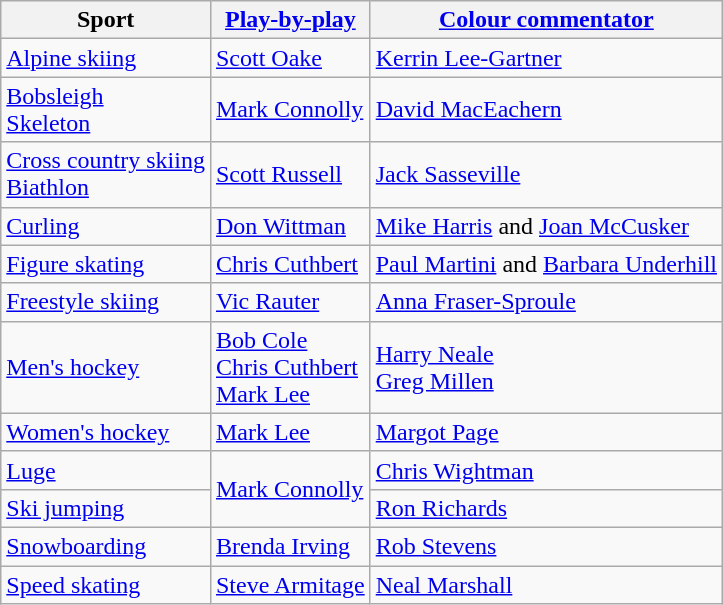<table class="wikitable">
<tr>
<th>Sport</th>
<th><a href='#'>Play-by-play</a></th>
<th><a href='#'>Colour commentator</a></th>
</tr>
<tr>
<td><a href='#'>Alpine skiing</a></td>
<td><a href='#'>Scott Oake</a></td>
<td><a href='#'>Kerrin Lee-Gartner</a></td>
</tr>
<tr>
<td><a href='#'>Bobsleigh</a> <br><a href='#'>Skeleton</a></td>
<td><a href='#'>Mark Connolly</a></td>
<td><a href='#'>David MacEachern</a></td>
</tr>
<tr>
<td><a href='#'>Cross country skiing</a> <br><a href='#'>Biathlon</a></td>
<td><a href='#'>Scott Russell</a></td>
<td><a href='#'>Jack Sasseville</a></td>
</tr>
<tr>
<td><a href='#'>Curling</a></td>
<td><a href='#'>Don Wittman</a></td>
<td><a href='#'>Mike Harris</a> and <a href='#'>Joan McCusker</a></td>
</tr>
<tr>
<td><a href='#'>Figure skating</a></td>
<td><a href='#'>Chris Cuthbert</a></td>
<td><a href='#'>Paul Martini</a> and <a href='#'>Barbara Underhill</a></td>
</tr>
<tr>
<td><a href='#'>Freestyle skiing</a></td>
<td><a href='#'>Vic Rauter</a></td>
<td><a href='#'>Anna Fraser-Sproule</a></td>
</tr>
<tr>
<td><a href='#'>Men's hockey</a></td>
<td><a href='#'>Bob Cole</a><br><a href='#'>Chris Cuthbert</a><br><a href='#'>Mark Lee</a></td>
<td><a href='#'>Harry Neale</a><br><a href='#'>Greg Millen</a></td>
</tr>
<tr>
<td><a href='#'>Women's hockey</a></td>
<td><a href='#'>Mark Lee</a></td>
<td><a href='#'>Margot Page</a></td>
</tr>
<tr>
<td><a href='#'>Luge</a></td>
<td rowspan="2"><a href='#'>Mark Connolly</a></td>
<td><a href='#'>Chris Wightman</a></td>
</tr>
<tr>
<td><a href='#'>Ski jumping</a></td>
<td><a href='#'>Ron Richards</a></td>
</tr>
<tr>
<td><a href='#'>Snowboarding</a></td>
<td><a href='#'>Brenda Irving</a></td>
<td><a href='#'>Rob Stevens</a></td>
</tr>
<tr>
<td><a href='#'>Speed skating</a></td>
<td><a href='#'>Steve Armitage</a></td>
<td><a href='#'>Neal Marshall</a></td>
</tr>
</table>
